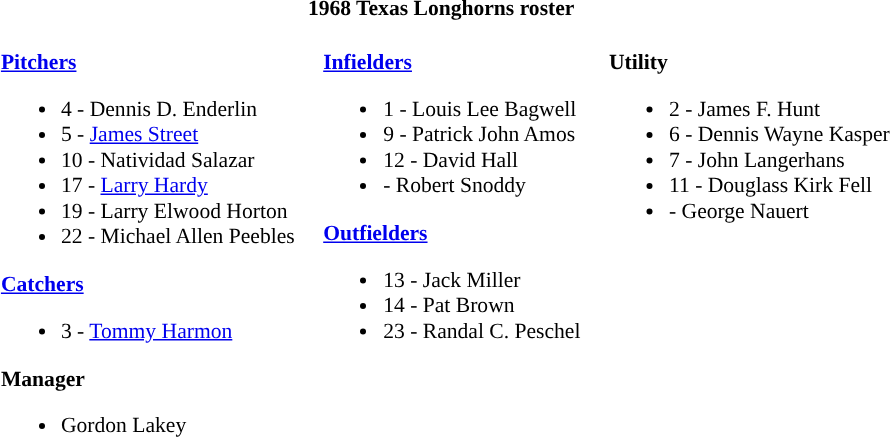<table class="toccolours" style="border-collapse:collapse; font-size:90%;">
<tr>
<th colspan=9>1968 Texas Longhorns roster</th>
</tr>
<tr>
<td width="03"> </td>
<td valign="top"><br><strong><a href='#'>Pitchers</a></strong><ul><li>4 - Dennis D. Enderlin</li><li>5 - <a href='#'>James Street</a></li><li>10 - Natividad Salazar</li><li>17 - <a href='#'>Larry Hardy</a></li><li>19 - Larry Elwood Horton</li><li>22 - Michael Allen Peebles</li></ul><strong><a href='#'>Catchers</a></strong><ul><li>3 - <a href='#'>Tommy Harmon</a></li></ul><strong>Manager</strong><ul><li>Gordon Lakey</li></ul></td>
<td width="15"> </td>
<td valign="top"><br><strong><a href='#'>Infielders</a></strong><ul><li>1 - Louis Lee Bagwell</li><li>9 - Patrick John Amos</li><li>12 - David Hall</li><li>- Robert Snoddy</li></ul><strong><a href='#'>Outfielders</a></strong><ul><li>13 - Jack Miller</li><li>14 - Pat Brown</li><li>23 - Randal C. Peschel</li></ul></td>
<td width="15"> </td>
<td valign="top"><br><strong>Utility</strong><ul><li>2 - James F. Hunt</li><li>6 - Dennis Wayne Kasper</li><li>7 - John Langerhans</li><li>11 - Douglass Kirk Fell</li><li>- George Nauert</li></ul></td>
</tr>
</table>
